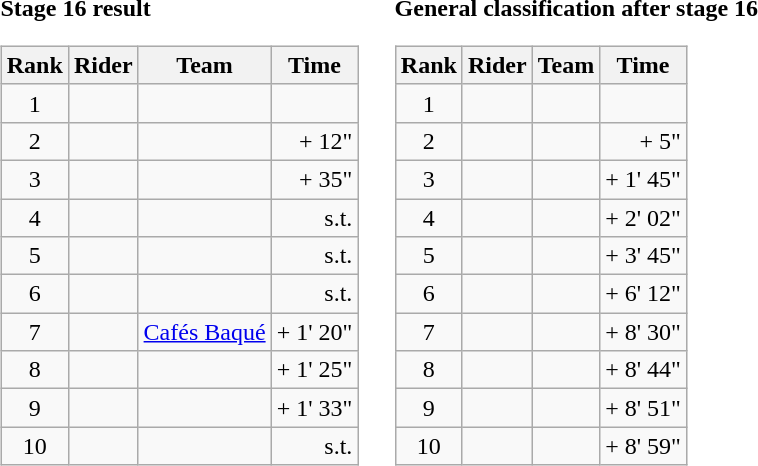<table>
<tr>
<td><strong>Stage 16 result</strong><br><table class="wikitable">
<tr>
<th scope="col">Rank</th>
<th scope="col">Rider</th>
<th scope="col">Team</th>
<th scope="col">Time</th>
</tr>
<tr>
<td style="text-align:center;">1</td>
<td></td>
<td></td>
<td style="text-align:right;"></td>
</tr>
<tr>
<td style="text-align:center;">2</td>
<td></td>
<td></td>
<td style="text-align:right;">+ 12"</td>
</tr>
<tr>
<td style="text-align:center;">3</td>
<td></td>
<td></td>
<td style="text-align:right;">+ 35"</td>
</tr>
<tr>
<td style="text-align:center;">4</td>
<td></td>
<td></td>
<td style="text-align:right;">s.t.</td>
</tr>
<tr>
<td style="text-align:center;">5</td>
<td></td>
<td></td>
<td style="text-align:right;">s.t.</td>
</tr>
<tr>
<td style="text-align:center;">6</td>
<td></td>
<td></td>
<td style="text-align:right;">s.t.</td>
</tr>
<tr>
<td style="text-align:center;">7</td>
<td></td>
<td><a href='#'>Cafés Baqué</a></td>
<td style="text-align:right;">+ 1' 20"</td>
</tr>
<tr>
<td style="text-align:center;">8</td>
<td></td>
<td></td>
<td style="text-align:right;">+ 1' 25"</td>
</tr>
<tr>
<td style="text-align:center;">9</td>
<td></td>
<td></td>
<td style="text-align:right;">+ 1' 33"</td>
</tr>
<tr>
<td style="text-align:center;">10</td>
<td></td>
<td></td>
<td style="text-align:right;">s.t.</td>
</tr>
</table>
</td>
<td></td>
<td><strong>General classification after stage 16</strong><br><table class="wikitable">
<tr>
<th scope="col">Rank</th>
<th scope="col">Rider</th>
<th scope="col">Team</th>
<th scope="col">Time</th>
</tr>
<tr>
<td style="text-align:center;">1</td>
<td></td>
<td></td>
<td style="text-align:right;"></td>
</tr>
<tr>
<td style="text-align:center;">2</td>
<td></td>
<td></td>
<td style="text-align:right;">+ 5"</td>
</tr>
<tr>
<td style="text-align:center;">3</td>
<td></td>
<td></td>
<td style="text-align:right;">+ 1' 45"</td>
</tr>
<tr>
<td style="text-align:center;">4</td>
<td></td>
<td></td>
<td style="text-align:right;">+ 2' 02"</td>
</tr>
<tr>
<td style="text-align:center;">5</td>
<td></td>
<td></td>
<td style="text-align:right;">+ 3' 45"</td>
</tr>
<tr>
<td style="text-align:center;">6</td>
<td></td>
<td></td>
<td style="text-align:right;">+ 6' 12"</td>
</tr>
<tr>
<td style="text-align:center;">7</td>
<td></td>
<td></td>
<td style="text-align:right;">+ 8' 30"</td>
</tr>
<tr>
<td style="text-align:center;">8</td>
<td></td>
<td></td>
<td style="text-align:right;">+ 8' 44"</td>
</tr>
<tr>
<td style="text-align:center;">9</td>
<td></td>
<td></td>
<td style="text-align:right;">+ 8' 51"</td>
</tr>
<tr>
<td style="text-align:center;">10</td>
<td></td>
<td></td>
<td style="text-align:right;">+ 8' 59"</td>
</tr>
</table>
</td>
</tr>
</table>
